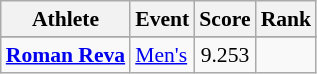<table class=wikitable style="font-size:90%">
<tr>
<th>Athlete</th>
<th>Event</th>
<th>Score</th>
<th>Rank</th>
</tr>
<tr style="font-size:95%">
</tr>
<tr align=center>
<td align=left><strong><a href='#'>Roman Reva</a></strong></td>
<td align=left><a href='#'>Men's</a></td>
<td>9.253</td>
<td></td>
</tr>
</table>
